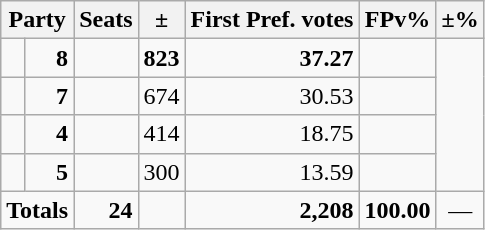<table class=wikitable>
<tr>
<th colspan=2 align=center>Party</th>
<th valign=top>Seats</th>
<th valign=top>±</th>
<th valign=top>First Pref. votes</th>
<th valign=top>FPv%</th>
<th valign=top>±%</th>
</tr>
<tr>
<td></td>
<td align=right><strong>8</strong></td>
<td align=right></td>
<td align=right><strong>823</strong></td>
<td align=right><strong>37.27</strong></td>
<td align=right></td>
</tr>
<tr>
<td></td>
<td align=right><strong>7</strong></td>
<td align=right></td>
<td align=right>674</td>
<td align=right>30.53</td>
<td align=right></td>
</tr>
<tr>
<td></td>
<td align=right><strong>4</strong></td>
<td align=right></td>
<td align=right>414</td>
<td align=right>18.75</td>
<td align=right></td>
</tr>
<tr>
<td></td>
<td align=right><strong>5</strong></td>
<td align=right></td>
<td align=right>300</td>
<td align=right>13.59</td>
<td align=right></td>
</tr>
<tr>
<td colspan=2 align=center><strong>Totals</strong></td>
<td align=right><strong>24</strong></td>
<td align=center></td>
<td align=right><strong>2,208</strong></td>
<td align=center><strong>100.00</strong></td>
<td align=center>—</td>
</tr>
</table>
